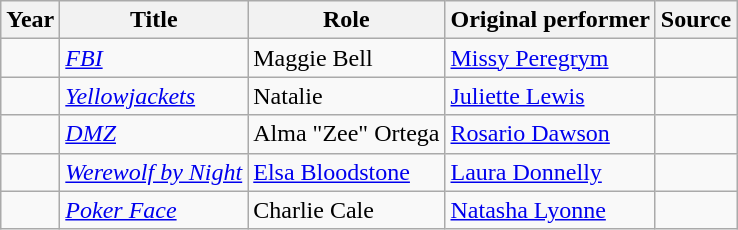<table class="wikitable sortable plainrowheaders">
<tr>
<th>Year</th>
<th class="unsortable">Title</th>
<th class="unsortable">Role</th>
<th class="unsortable">Original performer</th>
<th class="unsortable">Source</th>
</tr>
<tr>
<td></td>
<td><em><a href='#'>FBI</a></em></td>
<td>Maggie Bell</td>
<td><a href='#'>Missy Peregrym</a></td>
<td></td>
</tr>
<tr>
<td></td>
<td><em><a href='#'>Yellowjackets</a></em></td>
<td>Natalie</td>
<td><a href='#'>Juliette Lewis</a></td>
<td></td>
</tr>
<tr>
<td></td>
<td><em><a href='#'>DMZ</a></em></td>
<td>Alma "Zee" Ortega</td>
<td><a href='#'>Rosario Dawson</a></td>
<td></td>
</tr>
<tr>
<td></td>
<td><em><a href='#'>Werewolf by Night</a></em></td>
<td><a href='#'>Elsa Bloodstone</a></td>
<td><a href='#'>Laura Donnelly</a></td>
<td></td>
</tr>
<tr>
<td></td>
<td><em><a href='#'>Poker Face</a></em></td>
<td>Charlie Cale</td>
<td><a href='#'>Natasha Lyonne</a></td>
<td><br></td>
</tr>
</table>
